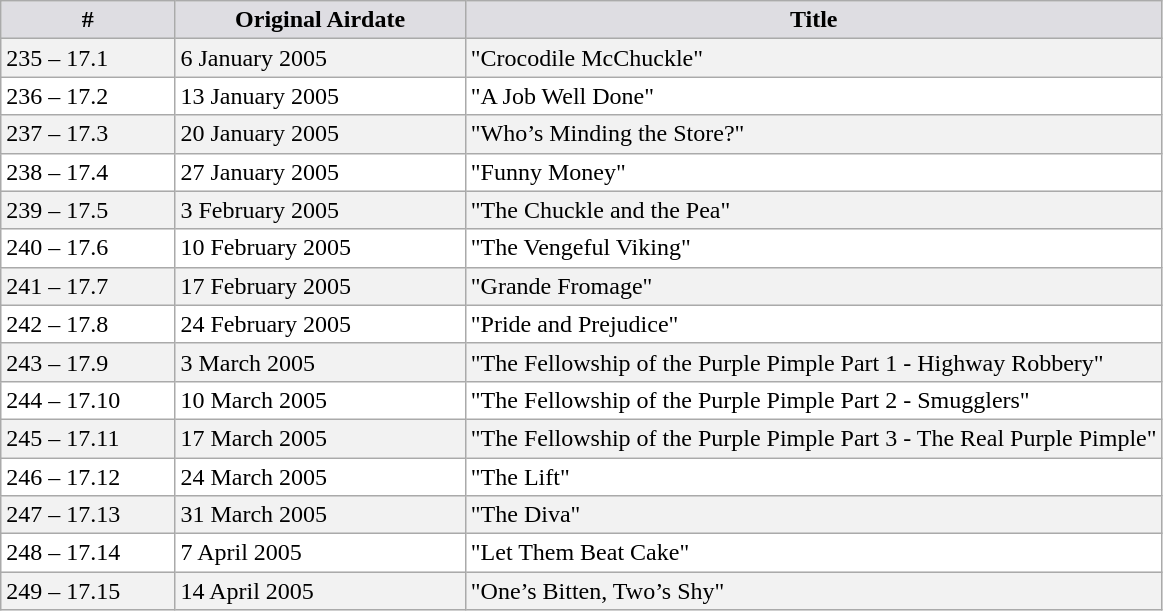<table class="wikitable">
<tr>
<th style="background:#dedde2; width:15%;">#</th>
<th style="background:#dedde2; width:25%;">Original Airdate</th>
<th style="background:#dedde2;">Title</th>
</tr>
<tr style="background:#f2f2f2;"|>
<td>235 – 17.1</td>
<td>6 January 2005</td>
<td>"Crocodile McChuckle"</td>
</tr>
<tr style="background:#fff;"|>
<td>236 – 17.2</td>
<td>13 January 2005</td>
<td>"A Job Well Done"</td>
</tr>
<tr style="background:#f2f2f2;"|>
<td>237 – 17.3</td>
<td>20 January 2005</td>
<td>"Who’s Minding the Store?"</td>
</tr>
<tr style="background:#fff;"|>
<td>238 – 17.4</td>
<td>27 January 2005</td>
<td>"Funny Money"</td>
</tr>
<tr style="background:#f2f2f2;"|>
<td>239 – 17.5</td>
<td>3 February 2005</td>
<td>"The Chuckle and the Pea"</td>
</tr>
<tr style="background:#fff;"|>
<td>240 – 17.6</td>
<td>10 February 2005</td>
<td>"The Vengeful Viking"</td>
</tr>
<tr style="background:#f2f2f2;"|>
<td>241 – 17.7</td>
<td>17 February 2005</td>
<td>"Grande Fromage"</td>
</tr>
<tr style="background:#fff;"|>
<td>242 – 17.8</td>
<td>24 February 2005</td>
<td>"Pride and Prejudice"</td>
</tr>
<tr style="background:#f2f2f2;"|>
<td>243 – 17.9</td>
<td>3 March 2005</td>
<td>"The Fellowship of the Purple Pimple Part 1 - Highway Robbery"</td>
</tr>
<tr style="background:#fff;"|>
<td>244 – 17.10</td>
<td>10 March 2005</td>
<td>"The Fellowship of the Purple Pimple Part 2 - Smugglers"</td>
</tr>
<tr style="background:#f2f2f2;"|>
<td>245 – 17.11</td>
<td>17 March 2005</td>
<td>"The Fellowship of the Purple Pimple Part 3 - The Real Purple Pimple"</td>
</tr>
<tr style="background:#fff;"|>
<td>246 – 17.12</td>
<td>24 March 2005</td>
<td>"The Lift"</td>
</tr>
<tr style="background:#f2f2f2;"|>
<td>247 – 17.13</td>
<td>31 March 2005</td>
<td>"The Diva"</td>
</tr>
<tr style="background:#fff;"|>
<td>248 – 17.14</td>
<td>7 April 2005</td>
<td>"Let Them Beat Cake"</td>
</tr>
<tr style="background:#f2f2f2;"|>
<td>249 – 17.15</td>
<td>14 April 2005</td>
<td>"One’s Bitten, Two’s Shy"</td>
</tr>
</table>
